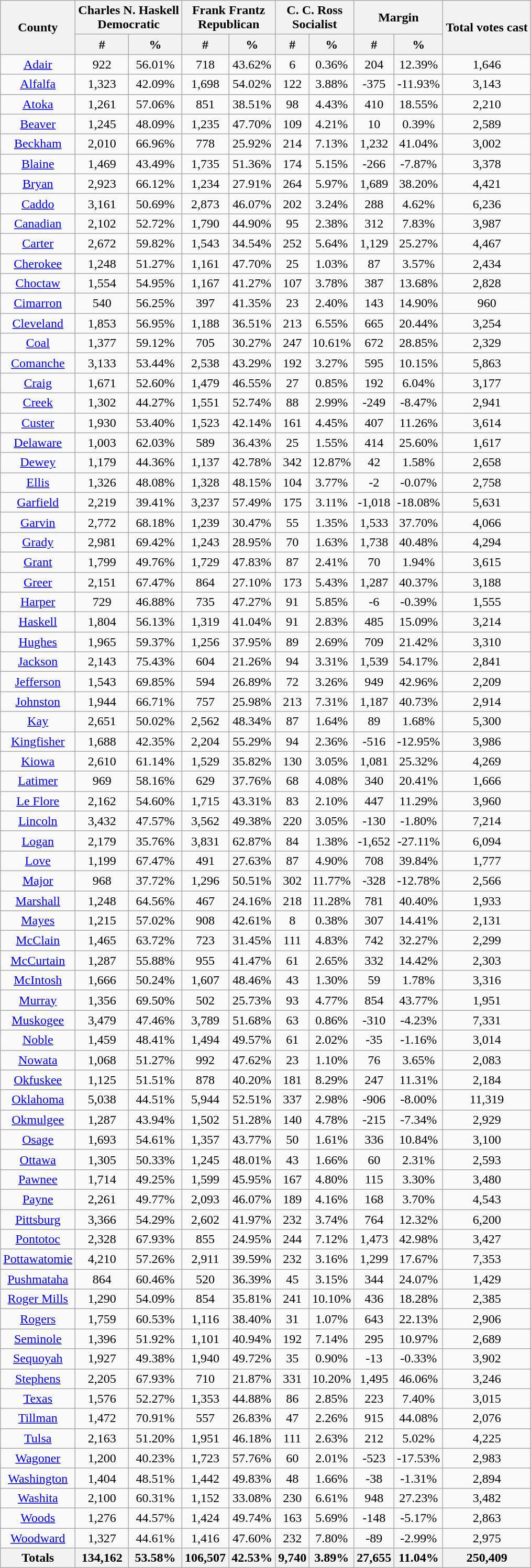<table class="wikitable sortable" style="text-align:center">
<tr>
<th rowspan="2" style="text-align:center;">County</th>
<th colspan="2" style="text-align:center;">Charles N. Haskell<br>Democratic</th>
<th colspan="2" style="text-align:center;">Frank Frantz<br>Republican</th>
<th colspan="2" style="text-align:center;">C. C. Ross<br>Socialist</th>
<th colspan="2" style="text-align:center;">Margin</th>
<th rowspan="2" style="text-align:center;">Total votes cast</th>
</tr>
<tr>
<th style="text-align:center;" data-sort-type="number">#</th>
<th style="text-align:center;" data-sort-type="number">%</th>
<th style="text-align:center;" data-sort-type="number">#</th>
<th style="text-align:center;" data-sort-type="number">%</th>
<th style="text-align:center;" data-sort-type="number">#</th>
<th style="text-align:center;" data-sort-type="number">%</th>
<th style="text-align:center;" data-sort-type="number">#</th>
<th style="text-align:center;" data-sort-type="number">%</th>
</tr>
<tr style="text-align:center;">
<td><a href='#'>Adair</a></td>
<td>922</td>
<td>56.01%</td>
<td>718</td>
<td>43.62%</td>
<td>6</td>
<td>0.36%</td>
<td>204</td>
<td>12.39%</td>
<td>1,646</td>
</tr>
<tr style="text-align:center;">
<td><a href='#'>Alfalfa</a></td>
<td>1,323</td>
<td>42.09%</td>
<td>1,698</td>
<td>54.02%</td>
<td>122</td>
<td>3.88%</td>
<td>-375</td>
<td>-11.93%</td>
<td>3,143</td>
</tr>
<tr style="text-align:center;">
<td><a href='#'>Atoka</a></td>
<td>1,261</td>
<td>57.06%</td>
<td>851</td>
<td>38.51%</td>
<td>98</td>
<td>4.43%</td>
<td>410</td>
<td>18.55%</td>
<td>2,210</td>
</tr>
<tr style="text-align:center;">
<td><a href='#'>Beaver</a></td>
<td>1,245</td>
<td>48.09%</td>
<td>1,235</td>
<td>47.70%</td>
<td>109</td>
<td>4.21%</td>
<td>10</td>
<td>0.39%</td>
<td>2,589</td>
</tr>
<tr style="text-align:center;">
<td><a href='#'>Beckham</a></td>
<td>2,010</td>
<td>66.96%</td>
<td>778</td>
<td>25.92%</td>
<td>214</td>
<td>7.13%</td>
<td>1,232</td>
<td>41.04%</td>
<td>3,002</td>
</tr>
<tr style="text-align:center;">
<td><a href='#'>Blaine</a></td>
<td>1,469</td>
<td>43.49%</td>
<td>1,735</td>
<td>51.36%</td>
<td>174</td>
<td>5.15%</td>
<td>-266</td>
<td>-7.87%</td>
<td>3,378</td>
</tr>
<tr style="text-align:center;">
<td><a href='#'>Bryan</a></td>
<td>2,923</td>
<td>66.12%</td>
<td>1,234</td>
<td>27.91%</td>
<td>264</td>
<td>5.97%</td>
<td>1,689</td>
<td>38.20%</td>
<td>4,421</td>
</tr>
<tr style="text-align:center;">
<td><a href='#'>Caddo</a></td>
<td>3,161</td>
<td>50.69%</td>
<td>2,873</td>
<td>46.07%</td>
<td>202</td>
<td>3.24%</td>
<td>288</td>
<td>4.62%</td>
<td>6,236</td>
</tr>
<tr style="text-align:center;">
<td><a href='#'>Canadian</a></td>
<td>2,102</td>
<td>52.72%</td>
<td>1,790</td>
<td>44.90%</td>
<td>95</td>
<td>2.38%</td>
<td>312</td>
<td>7.83%</td>
<td>3,987</td>
</tr>
<tr style="text-align:center;">
<td><a href='#'>Carter</a></td>
<td>2,672</td>
<td>59.82%</td>
<td>1,543</td>
<td>34.54%</td>
<td>252</td>
<td>5.64%</td>
<td>1,129</td>
<td>25.27%</td>
<td>4,467</td>
</tr>
<tr style="text-align:center;">
<td><a href='#'>Cherokee</a></td>
<td>1,248</td>
<td>51.27%</td>
<td>1,161</td>
<td>47.70%</td>
<td>25</td>
<td>1.03%</td>
<td>87</td>
<td>3.57%</td>
<td>2,434</td>
</tr>
<tr style="text-align:center;">
<td><a href='#'>Choctaw</a></td>
<td>1,554</td>
<td>54.95%</td>
<td>1,167</td>
<td>41.27%</td>
<td>107</td>
<td>3.78%</td>
<td>387</td>
<td>13.68%</td>
<td>2,828</td>
</tr>
<tr style="text-align:center;">
<td><a href='#'>Cimarron</a></td>
<td>540</td>
<td>56.25%</td>
<td>397</td>
<td>41.35%</td>
<td>23</td>
<td>2.40%</td>
<td>143</td>
<td>14.90%</td>
<td>960</td>
</tr>
<tr style="text-align:center;">
<td><a href='#'>Cleveland</a></td>
<td>1,853</td>
<td>56.95%</td>
<td>1,188</td>
<td>36.51%</td>
<td>213</td>
<td>6.55%</td>
<td>665</td>
<td>20.44%</td>
<td>3,254</td>
</tr>
<tr style="text-align:center;">
<td><a href='#'>Coal</a></td>
<td>1,377</td>
<td>59.12%</td>
<td>705</td>
<td>30.27%</td>
<td>247</td>
<td>10.61%</td>
<td>672</td>
<td>28.85%</td>
<td>2,329</td>
</tr>
<tr style="text-align:center;">
<td><a href='#'>Comanche</a></td>
<td>3,133</td>
<td>53.44%</td>
<td>2,538</td>
<td>43.29%</td>
<td>192</td>
<td>3.27%</td>
<td>595</td>
<td>10.15%</td>
<td>5,863</td>
</tr>
<tr style="text-align:center;">
<td><a href='#'>Craig</a></td>
<td>1,671</td>
<td>52.60%</td>
<td>1,479</td>
<td>46.55%</td>
<td>27</td>
<td>0.85%</td>
<td>192</td>
<td>6.04%</td>
<td>3,177</td>
</tr>
<tr style="text-align:center;">
<td><a href='#'>Creek</a></td>
<td>1,302</td>
<td>44.27%</td>
<td>1,551</td>
<td>52.74%</td>
<td>88</td>
<td>2.99%</td>
<td>-249</td>
<td>-8.47%</td>
<td>2,941</td>
</tr>
<tr style="text-align:center;">
<td><a href='#'>Custer</a></td>
<td>1,930</td>
<td>53.40%</td>
<td>1,523</td>
<td>42.14%</td>
<td>161</td>
<td>4.45%</td>
<td>407</td>
<td>11.26%</td>
<td>3,614</td>
</tr>
<tr style="text-align:center;">
<td><a href='#'>Delaware</a></td>
<td>1,003</td>
<td>62.03%</td>
<td>589</td>
<td>36.43%</td>
<td>25</td>
<td>1.55%</td>
<td>414</td>
<td>25.60%</td>
<td>1,617</td>
</tr>
<tr style="text-align:center;">
<td><a href='#'>Dewey</a></td>
<td>1,179</td>
<td>44.36%</td>
<td>1,137</td>
<td>42.78%</td>
<td>342</td>
<td>12.87%</td>
<td>42</td>
<td>1.58%</td>
<td>2,658</td>
</tr>
<tr style="text-align:center;">
<td><a href='#'>Ellis</a></td>
<td>1,326</td>
<td>48.08%</td>
<td>1,328</td>
<td>48.15%</td>
<td>104</td>
<td>3.77%</td>
<td>-2</td>
<td>-0.07%</td>
<td>2,758</td>
</tr>
<tr style="text-align:center;">
<td><a href='#'>Garfield</a></td>
<td>2,219</td>
<td>39.41%</td>
<td>3,237</td>
<td>57.49%</td>
<td>175</td>
<td>3.11%</td>
<td>-1,018</td>
<td>-18.08%</td>
<td>5,631</td>
</tr>
<tr style="text-align:center;">
<td><a href='#'>Garvin</a></td>
<td>2,772</td>
<td>68.18%</td>
<td>1,239</td>
<td>30.47%</td>
<td>55</td>
<td>1.35%</td>
<td>1,533</td>
<td>37.70%</td>
<td>4,066</td>
</tr>
<tr style="text-align:center;">
<td><a href='#'>Grady</a></td>
<td>2,981</td>
<td>69.42%</td>
<td>1,243</td>
<td>28.95%</td>
<td>70</td>
<td>1.63%</td>
<td>1,738</td>
<td>40.48%</td>
<td>4,294</td>
</tr>
<tr style="text-align:center;">
<td><a href='#'>Grant</a></td>
<td>1,799</td>
<td>49.76%</td>
<td>1,729</td>
<td>47.83%</td>
<td>87</td>
<td>2.41%</td>
<td>70</td>
<td>1.94%</td>
<td>3,615</td>
</tr>
<tr style="text-align:center;">
<td><a href='#'>Greer</a></td>
<td>2,151</td>
<td>67.47%</td>
<td>864</td>
<td>27.10%</td>
<td>173</td>
<td>5.43%</td>
<td>1,287</td>
<td>40.37%</td>
<td>3,188</td>
</tr>
<tr style="text-align:center;">
<td><a href='#'>Harper</a></td>
<td>729</td>
<td>46.88%</td>
<td>735</td>
<td>47.27%</td>
<td>91</td>
<td>5.85%</td>
<td>-6</td>
<td>-0.39%</td>
<td>1,555</td>
</tr>
<tr style="text-align:center;">
<td><a href='#'>Haskell</a></td>
<td>1,804</td>
<td>56.13%</td>
<td>1,319</td>
<td>41.04%</td>
<td>91</td>
<td>2.83%</td>
<td>485</td>
<td>15.09%</td>
<td>3,214</td>
</tr>
<tr style="text-align:center;">
<td><a href='#'>Hughes</a></td>
<td>1,965</td>
<td>59.37%</td>
<td>1,256</td>
<td>37.95%</td>
<td>89</td>
<td>2.69%</td>
<td>709</td>
<td>21.42%</td>
<td>3,310</td>
</tr>
<tr style="text-align:center;">
<td><a href='#'>Jackson</a></td>
<td>2,143</td>
<td>75.43%</td>
<td>604</td>
<td>21.26%</td>
<td>94</td>
<td>3.31%</td>
<td>1,539</td>
<td>54.17%</td>
<td>2,841</td>
</tr>
<tr style="text-align:center;">
<td><a href='#'>Jefferson</a></td>
<td>1,543</td>
<td>69.85%</td>
<td>594</td>
<td>26.89%</td>
<td>72</td>
<td>3.26%</td>
<td>949</td>
<td>42.96%</td>
<td>2,209</td>
</tr>
<tr style="text-align:center;">
<td><a href='#'>Johnston</a></td>
<td>1,944</td>
<td>66.71%</td>
<td>757</td>
<td>25.98%</td>
<td>213</td>
<td>7.31%</td>
<td>1,187</td>
<td>40.73%</td>
<td>2,914</td>
</tr>
<tr style="text-align:center;">
<td><a href='#'>Kay</a></td>
<td>2,651</td>
<td>50.02%</td>
<td>2,562</td>
<td>48.34%</td>
<td>87</td>
<td>1.64%</td>
<td>89</td>
<td>1.68%</td>
<td>5,300</td>
</tr>
<tr style="text-align:center;">
<td><a href='#'>Kingfisher</a></td>
<td>1,688</td>
<td>42.35%</td>
<td>2,204</td>
<td>55.29%</td>
<td>94</td>
<td>2.36%</td>
<td>-516</td>
<td>-12.95%</td>
<td>3,986</td>
</tr>
<tr style="text-align:center;">
<td><a href='#'>Kiowa</a></td>
<td>2,610</td>
<td>61.14%</td>
<td>1,529</td>
<td>35.82%</td>
<td>130</td>
<td>3.05%</td>
<td>1,081</td>
<td>25.32%</td>
<td>4,269</td>
</tr>
<tr style="text-align:center;">
<td><a href='#'>Latimer</a></td>
<td>969</td>
<td>58.16%</td>
<td>629</td>
<td>37.76%</td>
<td>68</td>
<td>4.08%</td>
<td>340</td>
<td>20.41%</td>
<td>1,666</td>
</tr>
<tr style="text-align:center;">
<td><a href='#'>Le Flore</a></td>
<td>2,162</td>
<td>54.60%</td>
<td>1,715</td>
<td>43.31%</td>
<td>83</td>
<td>2.10%</td>
<td>447</td>
<td>11.29%</td>
<td>3,960</td>
</tr>
<tr style="text-align:center;">
<td><a href='#'>Lincoln</a></td>
<td>3,432</td>
<td>47.57%</td>
<td>3,562</td>
<td>49.38%</td>
<td>220</td>
<td>3.05%</td>
<td>-130</td>
<td>-1.80%</td>
<td>7,214</td>
</tr>
<tr style="text-align:center;">
<td><a href='#'>Logan</a></td>
<td>2,179</td>
<td>35.76%</td>
<td>3,831</td>
<td>62.87%</td>
<td>84</td>
<td>1.38%</td>
<td>-1,652</td>
<td>-27.11%</td>
<td>6,094</td>
</tr>
<tr style="text-align:center;">
<td><a href='#'>Love</a></td>
<td>1,199</td>
<td>67.47%</td>
<td>491</td>
<td>27.63%</td>
<td>87</td>
<td>4.90%</td>
<td>708</td>
<td>39.84%</td>
<td>1,777</td>
</tr>
<tr style="text-align:center;">
<td><a href='#'>Major</a></td>
<td>968</td>
<td>37.72%</td>
<td>1,296</td>
<td>50.51%</td>
<td>302</td>
<td>11.77%</td>
<td>-328</td>
<td>-12.78%</td>
<td>2,566</td>
</tr>
<tr style="text-align:center;">
<td><a href='#'>Marshall</a></td>
<td>1,248</td>
<td>64.56%</td>
<td>467</td>
<td>24.16%</td>
<td>218</td>
<td>11.28%</td>
<td>781</td>
<td>40.40%</td>
<td>1,933</td>
</tr>
<tr style="text-align:center;">
<td><a href='#'>Mayes</a></td>
<td>1,215</td>
<td>57.02%</td>
<td>908</td>
<td>42.61%</td>
<td>8</td>
<td>0.38%</td>
<td>307</td>
<td>14.41%</td>
<td>2,131</td>
</tr>
<tr style="text-align:center;">
<td><a href='#'>McClain</a></td>
<td>1,465</td>
<td>63.72%</td>
<td>723</td>
<td>31.45%</td>
<td>111</td>
<td>4.83%</td>
<td>742</td>
<td>32.27%</td>
<td>2,299</td>
</tr>
<tr style="text-align:center;">
<td><a href='#'>McCurtain</a></td>
<td>1,287</td>
<td>55.88%</td>
<td>955</td>
<td>41.47%</td>
<td>61</td>
<td>2.65%</td>
<td>332</td>
<td>14.42%</td>
<td>2,303</td>
</tr>
<tr style="text-align:center;">
<td><a href='#'>McIntosh</a></td>
<td>1,666</td>
<td>50.24%</td>
<td>1,607</td>
<td>48.46%</td>
<td>43</td>
<td>1.30%</td>
<td>59</td>
<td>1.78%</td>
<td>3,316</td>
</tr>
<tr style="text-align:center;">
<td><a href='#'>Murray</a></td>
<td>1,356</td>
<td>69.50%</td>
<td>502</td>
<td>25.73%</td>
<td>93</td>
<td>4.77%</td>
<td>854</td>
<td>43.77%</td>
<td>1,951</td>
</tr>
<tr style="text-align:center;">
<td><a href='#'>Muskogee</a></td>
<td>3,479</td>
<td>47.46%</td>
<td>3,789</td>
<td>51.68%</td>
<td>63</td>
<td>0.86%</td>
<td>-310</td>
<td>-4.23%</td>
<td>7,331</td>
</tr>
<tr style="text-align:center;">
<td><a href='#'>Noble</a></td>
<td>1,459</td>
<td>48.41%</td>
<td>1,494</td>
<td>49.57%</td>
<td>61</td>
<td>2.02%</td>
<td>-35</td>
<td>-1.16%</td>
<td>3,014</td>
</tr>
<tr style="text-align:center;">
<td><a href='#'>Nowata</a></td>
<td>1,068</td>
<td>51.27%</td>
<td>992</td>
<td>47.62%</td>
<td>23</td>
<td>1.10%</td>
<td>76</td>
<td>3.65%</td>
<td>2,083</td>
</tr>
<tr style="text-align:center;">
<td><a href='#'>Okfuskee</a></td>
<td>1,125</td>
<td>51.51%</td>
<td>878</td>
<td>40.20%</td>
<td>181</td>
<td>8.29%</td>
<td>247</td>
<td>11.31%</td>
<td>2,184</td>
</tr>
<tr style="text-align:center;">
<td><a href='#'>Oklahoma</a></td>
<td>5,038</td>
<td>44.51%</td>
<td>5,944</td>
<td>52.51%</td>
<td>337</td>
<td>2.98%</td>
<td>-906</td>
<td>-8.00%</td>
<td>11,319</td>
</tr>
<tr style="text-align:center;">
<td><a href='#'>Okmulgee</a></td>
<td>1,287</td>
<td>43.94%</td>
<td>1,502</td>
<td>51.28%</td>
<td>140</td>
<td>4.78%</td>
<td>-215</td>
<td>-7.34%</td>
<td>2,929</td>
</tr>
<tr style="text-align:center;">
<td><a href='#'>Osage</a></td>
<td>1,693</td>
<td>54.61%</td>
<td>1,357</td>
<td>43.77%</td>
<td>50</td>
<td>1.61%</td>
<td>336</td>
<td>10.84%</td>
<td>3,100</td>
</tr>
<tr style="text-align:center;">
<td><a href='#'>Ottawa</a></td>
<td>1,305</td>
<td>50.33%</td>
<td>1,245</td>
<td>48.01%</td>
<td>43</td>
<td>1.66%</td>
<td>60</td>
<td>2.31%</td>
<td>2,593</td>
</tr>
<tr style="text-align:center;">
<td><a href='#'>Pawnee</a></td>
<td>1,714</td>
<td>49.25%</td>
<td>1,599</td>
<td>45.95%</td>
<td>167</td>
<td>4.80%</td>
<td>115</td>
<td>3.30%</td>
<td>3,480</td>
</tr>
<tr style="text-align:center;">
<td><a href='#'>Payne</a></td>
<td>2,261</td>
<td>49.77%</td>
<td>2,093</td>
<td>46.07%</td>
<td>189</td>
<td>4.16%</td>
<td>168</td>
<td>3.70%</td>
<td>4,543</td>
</tr>
<tr style="text-align:center;">
<td><a href='#'>Pittsburg</a></td>
<td>3,366</td>
<td>54.29%</td>
<td>2,602</td>
<td>41.97%</td>
<td>232</td>
<td>3.74%</td>
<td>764</td>
<td>12.32%</td>
<td>6,200</td>
</tr>
<tr style="text-align:center;">
<td><a href='#'>Pontotoc</a></td>
<td>2,328</td>
<td>67.93%</td>
<td>855</td>
<td>24.95%</td>
<td>244</td>
<td>7.12%</td>
<td>1,473</td>
<td>42.98%</td>
<td>3,427</td>
</tr>
<tr style="text-align:center;">
<td><a href='#'>Pottawatomie</a></td>
<td>4,210</td>
<td>57.26%</td>
<td>2,911</td>
<td>39.59%</td>
<td>232</td>
<td>3.16%</td>
<td>1,299</td>
<td>17.67%</td>
<td>7,353</td>
</tr>
<tr style="text-align:center;">
<td><a href='#'>Pushmataha</a></td>
<td>864</td>
<td>60.46%</td>
<td>520</td>
<td>36.39%</td>
<td>45</td>
<td>3.15%</td>
<td>344</td>
<td>24.07%</td>
<td>1,429</td>
</tr>
<tr style="text-align:center;">
<td><a href='#'>Roger Mills</a></td>
<td>1,290</td>
<td>54.09%</td>
<td>854</td>
<td>35.81%</td>
<td>241</td>
<td>10.10%</td>
<td>436</td>
<td>18.28%</td>
<td>2,385</td>
</tr>
<tr style="text-align:center;">
<td><a href='#'>Rogers</a></td>
<td>1,759</td>
<td>60.53%</td>
<td>1,116</td>
<td>38.40%</td>
<td>31</td>
<td>1.07%</td>
<td>643</td>
<td>22.13%</td>
<td>2,906</td>
</tr>
<tr style="text-align:center;">
<td><a href='#'>Seminole</a></td>
<td>1,396</td>
<td>51.92%</td>
<td>1,101</td>
<td>40.94%</td>
<td>192</td>
<td>7.14%</td>
<td>295</td>
<td>10.97%</td>
<td>2,689</td>
</tr>
<tr style="text-align:center;">
<td><a href='#'>Sequoyah</a></td>
<td>1,927</td>
<td>49.38%</td>
<td>1,940</td>
<td>49.72%</td>
<td>35</td>
<td>0.90%</td>
<td>-13</td>
<td>-0.33%</td>
<td>3,902</td>
</tr>
<tr style="text-align:center;">
<td><a href='#'>Stephens</a></td>
<td>2,205</td>
<td>67.93%</td>
<td>710</td>
<td>21.87%</td>
<td>331</td>
<td>10.20%</td>
<td>1,495</td>
<td>46.06%</td>
<td>3,246</td>
</tr>
<tr style="text-align:center;">
<td><a href='#'>Texas</a></td>
<td>1,576</td>
<td>52.27%</td>
<td>1,353</td>
<td>44.88%</td>
<td>86</td>
<td>2.85%</td>
<td>223</td>
<td>7.40%</td>
<td>3,015</td>
</tr>
<tr style="text-align:center;">
<td><a href='#'>Tillman</a></td>
<td>1,472</td>
<td>70.91%</td>
<td>557</td>
<td>26.83%</td>
<td>47</td>
<td>2.26%</td>
<td>915</td>
<td>44.08%</td>
<td>2,076</td>
</tr>
<tr style="text-align:center;">
<td><a href='#'>Tulsa</a></td>
<td>2,163</td>
<td>51.20%</td>
<td>1,951</td>
<td>46.18%</td>
<td>111</td>
<td>2.63%</td>
<td>212</td>
<td>5.02%</td>
<td>4,225</td>
</tr>
<tr style="text-align:center;">
<td><a href='#'>Wagoner</a></td>
<td>1,200</td>
<td>40.23%</td>
<td>1,723</td>
<td>57.76%</td>
<td>60</td>
<td>2.01%</td>
<td>-523</td>
<td>-17.53%</td>
<td>2,983</td>
</tr>
<tr style="text-align:center;">
<td><a href='#'>Washington</a></td>
<td>1,404</td>
<td>48.51%</td>
<td>1,442</td>
<td>49.83%</td>
<td>48</td>
<td>1.66%</td>
<td>-38</td>
<td>-1.31%</td>
<td>2,894</td>
</tr>
<tr style="text-align:center;">
<td><a href='#'>Washita</a></td>
<td>2,100</td>
<td>60.31%</td>
<td>1,152</td>
<td>33.08%</td>
<td>230</td>
<td>6.61%</td>
<td>948</td>
<td>27.23%</td>
<td>3,482</td>
</tr>
<tr style="text-align:center;">
<td><a href='#'>Woods</a></td>
<td>1,276</td>
<td>44.57%</td>
<td>1,424</td>
<td>49.74%</td>
<td>163</td>
<td>5.69%</td>
<td>-148</td>
<td>-5.17%</td>
<td>2,863</td>
</tr>
<tr style="text-align:center;">
<td><a href='#'>Woodward</a></td>
<td>1,327</td>
<td>44.61%</td>
<td>1,416</td>
<td>47.60%</td>
<td>232</td>
<td>7.80%</td>
<td>-89</td>
<td>-2.99%</td>
<td>2,975</td>
</tr>
<tr style="text-align:center;">
<th>Totals</th>
<th>134,162</th>
<th>53.58%</th>
<th>106,507</th>
<th>42.53%</th>
<th>9,740</th>
<th>3.89%</th>
<th>27,655</th>
<th>11.04%</th>
<th>250,409</th>
</tr>
</table>
